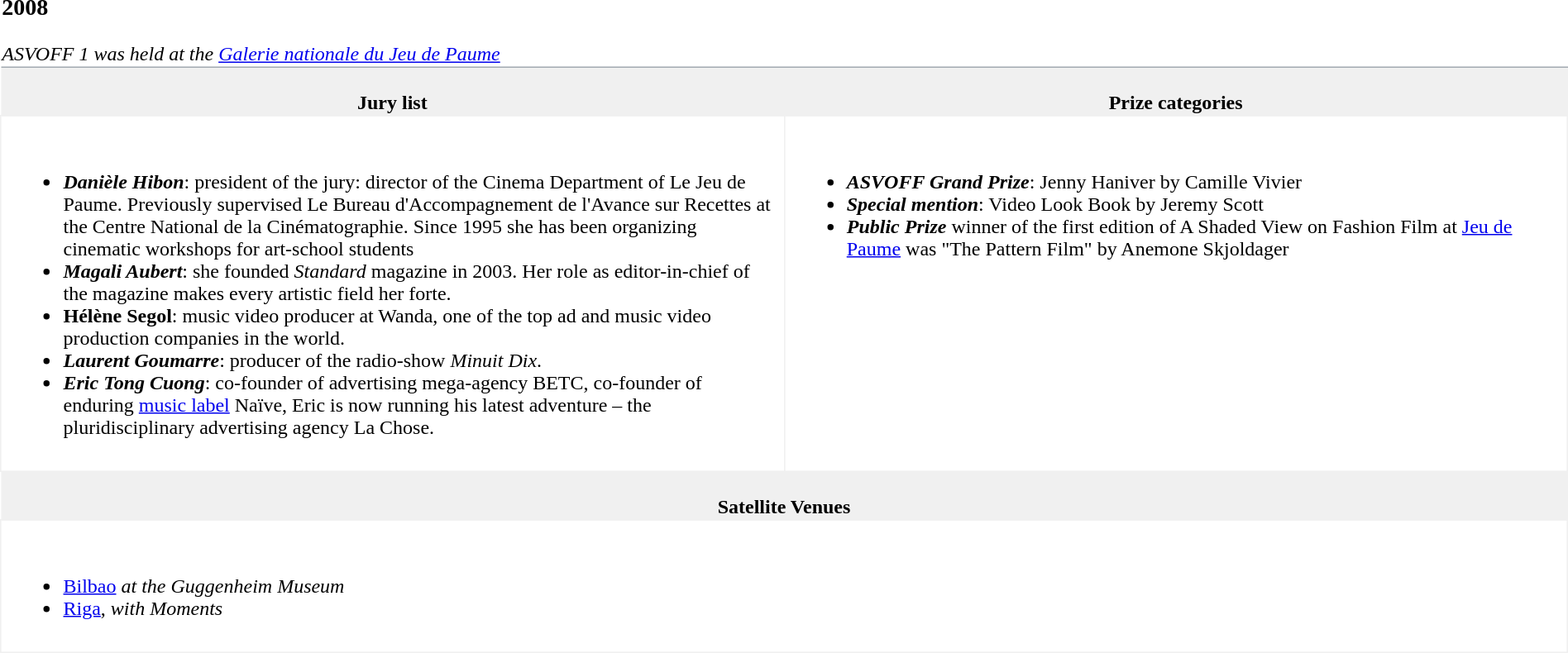<table style="border-collapse:collapse;width:100%;margin-bottom:25px;">
<tr>
<td colspan="2" style="text-align: left; border-bottom:1px solid #a2a9b1;"><br><h3>2008</h3><em>ASVOFF 1 was held at the <a href='#'>Galerie nationale du Jeu de Paume</a></em></td>
</tr>
<tr>
<th style="text-align: center;width:50%;background-color:#f0f0f0;"><br><strong>Jury list</strong></th>
<th style="text-align: center;width:50%;background-color:#f0f0f0;"><br><strong>Prize categories</strong></th>
</tr>
<tr>
<td style="padding:10px;vertical-align:top;border:1px solid #f0f0f0;"><br><ul><li><strong><em>Danièle Hibon</em></strong>:  president of the jury: director of the Cinema Department of Le Jeu de Paume. Previously supervised Le Bureau d'Accompagnement de l'Avance sur Recettes at the Centre National de la Cinématographie. Since 1995 she has been organizing cinematic workshops for art-school students</li><li><strong><em>Magali Aubert</em></strong>: she founded <em>Standard</em> magazine in 2003. Her role as editor-in-chief of the magazine makes every artistic field her forte.</li><li><strong>Hélène Segol</strong>: music video producer at Wanda, one of the top ad and music video production companies in the world.</li><li><strong><em>Laurent Goumarre</em></strong>: producer of the radio-show <em>Minuit Dix</em>.</li><li><strong><em>Eric Tong Cuong</em></strong>: co-founder of advertising mega-agency BETC, co-founder of enduring <a href='#'>music label</a> Naïve, Eric is now running his latest adventure – the pluridisciplinary advertising agency La Chose.</li></ul></td>
<td style="padding:10px;vertical-align:top;border:1px solid #f0f0f0;"><br><ul><li><strong><em>ASVOFF Grand Prize</em></strong>: Jenny Haniver by Camille Vivier</li><li><strong><em>Special mention</em></strong>: Video Look Book by Jeremy Scott</li><li><strong><em>Public Prize</em></strong> winner of the first edition of A Shaded View on Fashion Film at <a href='#'>Jeu de Paume</a> was "The Pattern Film" by Anemone Skjoldager</li></ul></td>
</tr>
<tr>
<th colspan="2"  style="background-color:#f0f0f0;"><br><strong>Satellite Venues</strong></th>
</tr>
<tr>
<td colspan="2" style="padding:10px;vertical-align:top;border:1px solid #f0f0f0;"><br><ul><li><a href='#'>Bilbao</a> <em>at the Guggenheim Museum</em></li><li><a href='#'>Riga</a>, <em>with Moments</em></li></ul></td>
</tr>
</table>
